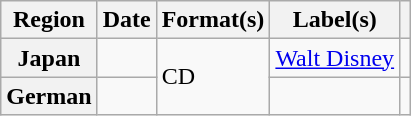<table class="wikitable plainrowheaders">
<tr>
<th scope="col">Region</th>
<th scope="col">Date</th>
<th scope="col">Format(s)</th>
<th scope="col">Label(s)</th>
<th scope="col"></th>
</tr>
<tr>
<th scope="row">Japan</th>
<td></td>
<td rowspan="2">CD</td>
<td><a href='#'>Walt Disney</a></td>
<td></td>
</tr>
<tr>
<th scope="row">German</th>
<td></td>
<td></td>
<td></td>
</tr>
</table>
